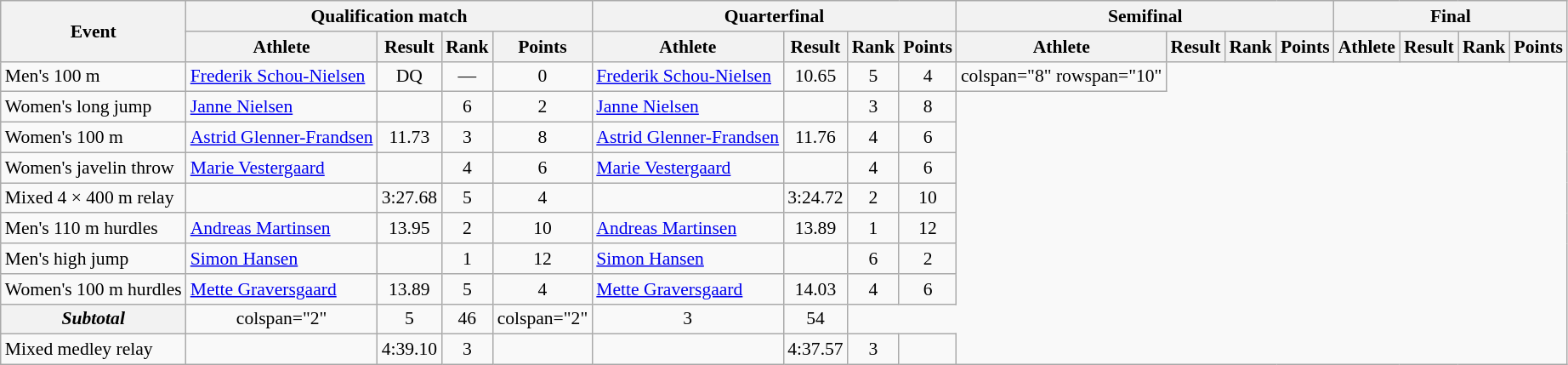<table class="wikitable" style="font-size:90%; text-align:center;">
<tr>
<th rowspan="2">Event</th>
<th colspan="4">Qualification match</th>
<th colspan="4">Quarterfinal</th>
<th colspan="4">Semifinal</th>
<th colspan="4">Final</th>
</tr>
<tr>
<th>Athlete</th>
<th>Result</th>
<th>Rank</th>
<th>Points</th>
<th>Athlete</th>
<th>Result</th>
<th>Rank</th>
<th>Points</th>
<th>Athlete</th>
<th>Result</th>
<th>Rank</th>
<th>Points</th>
<th>Athlete</th>
<th>Result</th>
<th>Rank</th>
<th>Points</th>
</tr>
<tr>
<td style="text-align:left;">Men's 100 m</td>
<td style="text-align:left;"><a href='#'>Frederik Schou-Nielsen</a></td>
<td>DQ</td>
<td>—</td>
<td>0</td>
<td style="text-align:left;"><a href='#'>Frederik Schou-Nielsen</a></td>
<td>10.65</td>
<td>5</td>
<td>4</td>
<td>colspan="8" rowspan="10" </td>
</tr>
<tr>
<td style="text-align:left;">Women's long jump</td>
<td style="text-align:left;"><a href='#'>Janne Nielsen</a></td>
<td></td>
<td>6</td>
<td>2</td>
<td style="text-align:left;"><a href='#'>Janne Nielsen</a></td>
<td></td>
<td>3</td>
<td>8</td>
</tr>
<tr>
<td style="text-align:left;">Women's 100 m</td>
<td style="text-align:left;"><a href='#'>Astrid Glenner-Frandsen</a></td>
<td>11.73</td>
<td>3</td>
<td>8</td>
<td style="text-align:left;"><a href='#'>Astrid Glenner-Frandsen</a></td>
<td>11.76</td>
<td>4</td>
<td>6</td>
</tr>
<tr>
<td style="text-align:left;">Women's javelin throw</td>
<td style="text-align:left;"><a href='#'>Marie Vestergaard</a></td>
<td></td>
<td>4</td>
<td>6</td>
<td style="text-align:left;"><a href='#'>Marie Vestergaard</a></td>
<td></td>
<td>4</td>
<td>6</td>
</tr>
<tr>
<td style="text-align:left;">Mixed 4 × 400 m relay</td>
<td style="text-align:left;"></td>
<td>3:27.68</td>
<td>5</td>
<td>4</td>
<td style="text-align:left;"></td>
<td>3:24.72</td>
<td>2</td>
<td>10</td>
</tr>
<tr>
<td style="text-align:left;">Men's 110 m hurdles</td>
<td style="text-align:left;"><a href='#'>Andreas Martinsen</a></td>
<td>13.95</td>
<td>2</td>
<td>10</td>
<td style="text-align:left;"><a href='#'>Andreas Martinsen</a></td>
<td>13.89</td>
<td>1</td>
<td>12</td>
</tr>
<tr>
<td style="text-align:left;">Men's high jump</td>
<td style="text-align:left;"><a href='#'>Simon Hansen</a></td>
<td></td>
<td>1</td>
<td>12</td>
<td style="text-align:left;"><a href='#'>Simon Hansen</a></td>
<td></td>
<td>6</td>
<td>2</td>
</tr>
<tr>
<td style="text-align:left;">Women's 100 m hurdles</td>
<td style="text-align:left;"><a href='#'>Mette Graversgaard</a></td>
<td>13.89</td>
<td>5</td>
<td>4</td>
<td style="text-align:left;"><a href='#'>Mette Graversgaard</a></td>
<td>14.03</td>
<td>4</td>
<td>6</td>
</tr>
<tr>
<th scope="row"><em>Subtotal</em></th>
<td>colspan="2" </td>
<td>5</td>
<td>46</td>
<td>colspan="2" </td>
<td>3</td>
<td>54</td>
</tr>
<tr>
<td style="text-align:left;">Mixed medley relay</td>
<td style="text-align:left;"></td>
<td>4:39.10</td>
<td>3 <strong></strong></td>
<td></td>
<td style="text-align:left;"></td>
<td>4:37.57</td>
<td>3</td>
<td></td>
</tr>
</table>
